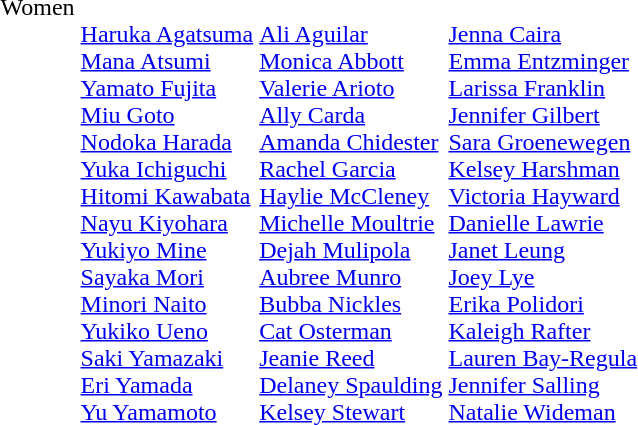<table>
<tr valign="top">
<td>Women<br></td>
<td><br><a href='#'>Haruka Agatsuma</a><br><a href='#'>Mana Atsumi</a><br><a href='#'>Yamato Fujita</a><br><a href='#'>Miu Goto</a><br><a href='#'>Nodoka Harada</a><br><a href='#'>Yuka Ichiguchi</a><br><a href='#'>Hitomi Kawabata</a><br><a href='#'>Nayu Kiyohara</a><br><a href='#'>Yukiyo Mine</a><br><a href='#'>Sayaka Mori</a><br><a href='#'>Minori Naito</a><br><a href='#'>Yukiko Ueno</a><br><a href='#'>Saki Yamazaki</a><br><a href='#'>Eri Yamada</a><br><a href='#'>Yu Yamamoto</a></td>
<td><br><a href='#'>Ali Aguilar</a><br><a href='#'>Monica Abbott</a><br><a href='#'>Valerie Arioto</a><br><a href='#'>Ally Carda</a><br><a href='#'>Amanda Chidester</a><br><a href='#'>Rachel Garcia</a><br><a href='#'>Haylie McCleney</a><br><a href='#'>Michelle Moultrie</a><br><a href='#'>Dejah Mulipola</a><br><a href='#'>Aubree Munro</a><br><a href='#'>Bubba Nickles</a><br><a href='#'>Cat Osterman</a><br><a href='#'>Jeanie Reed</a><br><a href='#'>Delaney Spaulding</a><br><a href='#'>Kelsey Stewart</a></td>
<td><br><a href='#'>Jenna Caira</a><br><a href='#'>Emma Entzminger</a><br><a href='#'>Larissa Franklin</a><br><a href='#'>Jennifer Gilbert</a><br><a href='#'>Sara Groenewegen</a><br><a href='#'>Kelsey Harshman</a><br><a href='#'>Victoria Hayward</a><br><a href='#'>Danielle Lawrie</a><br><a href='#'>Janet Leung</a><br><a href='#'>Joey Lye</a><br><a href='#'>Erika Polidori</a><br><a href='#'>Kaleigh Rafter</a><br><a href='#'>Lauren Bay-Regula</a><br><a href='#'>Jennifer Salling</a><br><a href='#'>Natalie Wideman</a></td>
</tr>
</table>
